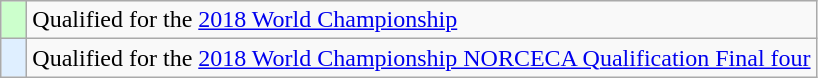<table class="wikitable" style="text-align:left">
<tr>
<td width=10px bgcolor=#ccffcc></td>
<td>Qualified for the <a href='#'>2018 World Championship</a></td>
</tr>
<tr>
<td width=10px bgcolor=#dfefff></td>
<td>Qualified for the <a href='#'>2018 World Championship NORCECA Qualification Final four</a></td>
</tr>
</table>
